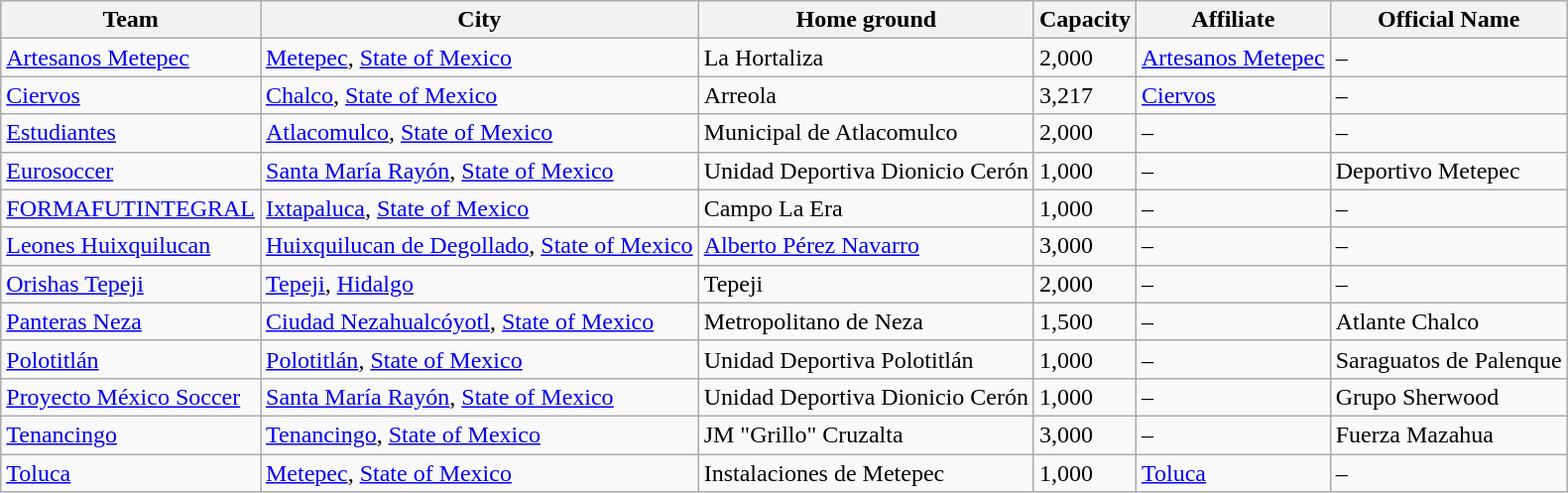<table class="wikitable sortable">
<tr>
<th>Team</th>
<th>City</th>
<th>Home ground</th>
<th>Capacity</th>
<th>Affiliate</th>
<th>Official Name</th>
</tr>
<tr>
<td><a href='#'>Artesanos Metepec</a></td>
<td><a href='#'>Metepec</a>, <a href='#'>State of Mexico</a></td>
<td>La Hortaliza</td>
<td>2,000</td>
<td><a href='#'>Artesanos Metepec</a></td>
<td>–</td>
</tr>
<tr>
<td><a href='#'>Ciervos</a></td>
<td><a href='#'>Chalco</a>, <a href='#'>State of Mexico</a></td>
<td>Arreola</td>
<td>3,217</td>
<td><a href='#'>Ciervos</a></td>
<td>–</td>
</tr>
<tr>
<td><a href='#'>Estudiantes</a></td>
<td><a href='#'>Atlacomulco</a>, <a href='#'>State of Mexico</a></td>
<td>Municipal de Atlacomulco</td>
<td>2,000</td>
<td>–</td>
<td>–</td>
</tr>
<tr>
<td><a href='#'>Eurosoccer</a></td>
<td><a href='#'>Santa María Rayón</a>, <a href='#'>State of Mexico</a></td>
<td>Unidad Deportiva Dionicio Cerón</td>
<td>1,000</td>
<td>–</td>
<td>Deportivo Metepec</td>
</tr>
<tr>
<td><a href='#'>FORMAFUTINTEGRAL</a></td>
<td><a href='#'>Ixtapaluca</a>, <a href='#'>State of Mexico</a></td>
<td>Campo La Era</td>
<td>1,000</td>
<td>–</td>
<td>–</td>
</tr>
<tr>
<td><a href='#'>Leones Huixquilucan</a></td>
<td><a href='#'>Huixquilucan de Degollado</a>, <a href='#'>State of Mexico</a></td>
<td><a href='#'>Alberto Pérez Navarro</a></td>
<td>3,000</td>
<td>–</td>
<td>–</td>
</tr>
<tr>
<td><a href='#'>Orishas Tepeji</a></td>
<td><a href='#'>Tepeji</a>, <a href='#'>Hidalgo</a></td>
<td>Tepeji</td>
<td>2,000</td>
<td>–</td>
<td>–</td>
</tr>
<tr>
<td><a href='#'>Panteras Neza</a></td>
<td><a href='#'>Ciudad Nezahualcóyotl</a>, <a href='#'>State of Mexico</a></td>
<td>Metropolitano de Neza</td>
<td>1,500</td>
<td>–</td>
<td>Atlante Chalco</td>
</tr>
<tr>
<td><a href='#'>Polotitlán</a></td>
<td><a href='#'>Polotitlán</a>, <a href='#'>State of Mexico</a></td>
<td>Unidad Deportiva Polotitlán</td>
<td>1,000</td>
<td>–</td>
<td>Saraguatos de Palenque</td>
</tr>
<tr>
<td><a href='#'>Proyecto México Soccer</a></td>
<td><a href='#'>Santa María Rayón</a>, <a href='#'>State of Mexico</a></td>
<td>Unidad Deportiva Dionicio Cerón</td>
<td>1,000</td>
<td>–</td>
<td>Grupo Sherwood</td>
</tr>
<tr>
<td><a href='#'>Tenancingo</a></td>
<td><a href='#'>Tenancingo</a>, <a href='#'>State of Mexico</a></td>
<td>JM "Grillo" Cruzalta</td>
<td>3,000</td>
<td>–</td>
<td>Fuerza Mazahua</td>
</tr>
<tr>
<td><a href='#'>Toluca</a></td>
<td><a href='#'>Metepec</a>, <a href='#'>State of Mexico</a></td>
<td>Instalaciones de Metepec</td>
<td>1,000</td>
<td><a href='#'>Toluca</a></td>
<td>–</td>
</tr>
</table>
